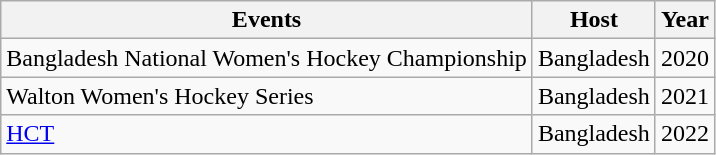<table class ="wikitable">
<tr>
<th>Events</th>
<th>Host</th>
<th>Year</th>
</tr>
<tr>
<td>Bangladesh National Women's Hockey Championship</td>
<td>Bangladesh</td>
<td>2020</td>
</tr>
<tr>
<td>Walton Women's Hockey Series</td>
<td>Bangladesh</td>
<td>2021</td>
</tr>
<tr>
<td><a href='#'>HCT</a></td>
<td>Bangladesh</td>
<td>2022</td>
</tr>
</table>
